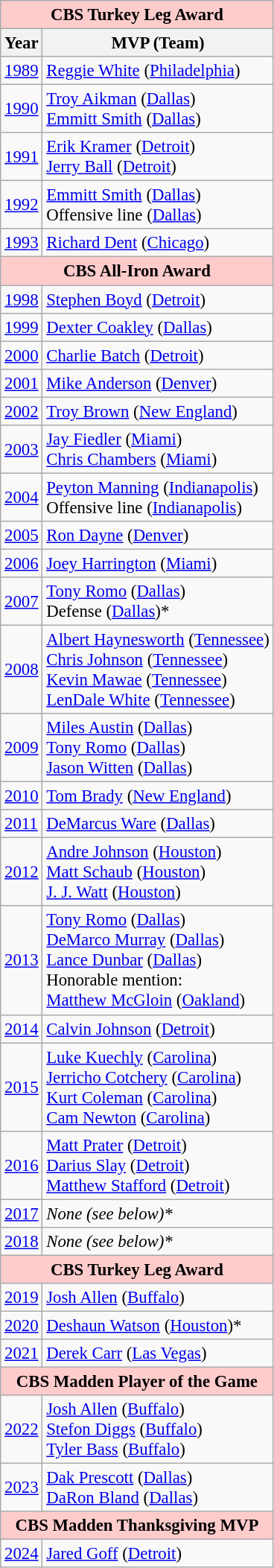<table class="wikitable" style="font-size: 95%;">
<tr>
<td style="background:#fcc; text-align:center;" colspan=2><strong>CBS Turkey Leg Award</strong></td>
</tr>
<tr>
<th>Year</th>
<th>MVP (Team)</th>
</tr>
<tr>
<td><a href='#'>1989</a></td>
<td><a href='#'>Reggie White</a> (<a href='#'>Philadelphia</a>)</td>
</tr>
<tr>
<td><a href='#'>1990</a></td>
<td><a href='#'>Troy Aikman</a> (<a href='#'>Dallas</a>)<br><a href='#'>Emmitt Smith</a> (<a href='#'>Dallas</a>)</td>
</tr>
<tr>
<td><a href='#'>1991</a></td>
<td><a href='#'>Erik Kramer</a> (<a href='#'>Detroit</a>)<br><a href='#'>Jerry Ball</a> (<a href='#'>Detroit</a>)</td>
</tr>
<tr>
<td><a href='#'>1992</a></td>
<td><a href='#'>Emmitt Smith</a> (<a href='#'>Dallas</a>)<br>Offensive line (<a href='#'>Dallas</a>)</td>
</tr>
<tr>
<td><a href='#'>1993</a></td>
<td><a href='#'>Richard Dent</a> (<a href='#'>Chicago</a>)</td>
</tr>
<tr>
<td style="background:#fcc; text-align:center;" colspan=2><strong>CBS All-Iron Award</strong></td>
</tr>
<tr>
<td><a href='#'>1998</a></td>
<td><a href='#'>Stephen Boyd</a> (<a href='#'>Detroit</a>)</td>
</tr>
<tr>
<td><a href='#'>1999</a></td>
<td><a href='#'>Dexter Coakley</a> (<a href='#'>Dallas</a>)</td>
</tr>
<tr>
<td><a href='#'>2000</a></td>
<td><a href='#'>Charlie Batch</a> (<a href='#'>Detroit</a>)</td>
</tr>
<tr>
<td><a href='#'>2001</a></td>
<td><a href='#'>Mike Anderson</a> (<a href='#'>Denver</a>)</td>
</tr>
<tr>
<td><a href='#'>2002</a></td>
<td><a href='#'>Troy Brown</a> (<a href='#'>New England</a>)</td>
</tr>
<tr>
<td><a href='#'>2003</a></td>
<td><a href='#'>Jay Fiedler</a> (<a href='#'>Miami</a>)<br><a href='#'>Chris Chambers</a> (<a href='#'>Miami</a>)</td>
</tr>
<tr>
<td><a href='#'>2004</a></td>
<td><a href='#'>Peyton Manning</a> (<a href='#'>Indianapolis</a>)<br>Offensive line (<a href='#'>Indianapolis</a>)</td>
</tr>
<tr>
<td><a href='#'>2005</a></td>
<td><a href='#'>Ron Dayne</a> (<a href='#'>Denver</a>)</td>
</tr>
<tr>
<td><a href='#'>2006</a></td>
<td><a href='#'>Joey Harrington</a> (<a href='#'>Miami</a>)</td>
</tr>
<tr>
<td><a href='#'>2007</a></td>
<td><a href='#'>Tony Romo</a> (<a href='#'>Dallas</a>)<br>Defense (<a href='#'>Dallas</a>)*</td>
</tr>
<tr>
<td><a href='#'>2008</a></td>
<td><a href='#'>Albert Haynesworth</a> (<a href='#'>Tennessee</a>)<br><a href='#'>Chris Johnson</a> (<a href='#'>Tennessee</a>)<br><a href='#'>Kevin Mawae</a> (<a href='#'>Tennessee</a>)<br><a href='#'>LenDale White</a> (<a href='#'>Tennessee</a>)</td>
</tr>
<tr>
<td><a href='#'>2009</a></td>
<td><a href='#'>Miles Austin</a> (<a href='#'>Dallas</a>)<br><a href='#'>Tony Romo</a> (<a href='#'>Dallas</a>)<br><a href='#'>Jason Witten</a> (<a href='#'>Dallas</a>)</td>
</tr>
<tr>
<td><a href='#'>2010</a></td>
<td><a href='#'>Tom Brady</a> (<a href='#'>New England</a>)</td>
</tr>
<tr>
<td><a href='#'>2011</a></td>
<td><a href='#'>DeMarcus Ware</a> (<a href='#'>Dallas</a>)</td>
</tr>
<tr>
<td><a href='#'>2012</a></td>
<td><a href='#'>Andre Johnson</a> (<a href='#'>Houston</a>)<br><a href='#'>Matt Schaub</a> (<a href='#'>Houston</a>)<br><a href='#'>J. J. Watt</a> (<a href='#'>Houston</a>)</td>
</tr>
<tr>
<td><a href='#'>2013</a></td>
<td><a href='#'>Tony Romo</a> (<a href='#'>Dallas</a>)<br><a href='#'>DeMarco Murray</a> (<a href='#'>Dallas</a>)<br><a href='#'>Lance Dunbar</a> (<a href='#'>Dallas</a>)<br>Honorable mention:<br><a href='#'>Matthew McGloin</a> (<a href='#'>Oakland</a>)</td>
</tr>
<tr>
<td><a href='#'>2014</a></td>
<td><a href='#'>Calvin Johnson</a> (<a href='#'>Detroit</a>)</td>
</tr>
<tr>
<td><a href='#'>2015</a></td>
<td><a href='#'>Luke Kuechly</a> (<a href='#'>Carolina</a>)<br><a href='#'>Jerricho Cotchery</a> (<a href='#'>Carolina</a>)<br><a href='#'>Kurt Coleman</a> (<a href='#'>Carolina</a>)<br><a href='#'>Cam Newton</a> (<a href='#'>Carolina</a>)</td>
</tr>
<tr>
<td><a href='#'>2016</a></td>
<td><a href='#'>Matt Prater</a> (<a href='#'>Detroit</a>)<br><a href='#'>Darius Slay</a> (<a href='#'>Detroit</a>)<br><a href='#'>Matthew Stafford</a> (<a href='#'>Detroit</a>)</td>
</tr>
<tr>
<td><a href='#'>2017</a></td>
<td><em>None (see below)*</em></td>
</tr>
<tr>
<td><a href='#'>2018</a></td>
<td><em>None (see below)*</em></td>
</tr>
<tr>
<td style="background:#fcc; text-align:center;" colspan=2><strong>CBS Turkey Leg Award</strong></td>
</tr>
<tr>
<td><a href='#'>2019</a></td>
<td><a href='#'>Josh Allen</a> (<a href='#'>Buffalo</a>)</td>
</tr>
<tr>
<td><a href='#'>2020</a></td>
<td><a href='#'>Deshaun Watson</a> (<a href='#'>Houston</a>)*</td>
</tr>
<tr>
<td><a href='#'>2021</a></td>
<td><a href='#'>Derek Carr</a> (<a href='#'>Las Vegas</a>)</td>
</tr>
<tr>
<td style="background:#fcc; text-align:center;" colspan=2><strong>CBS Madden Player of the Game</strong></td>
</tr>
<tr>
<td><a href='#'>2022</a></td>
<td><a href='#'>Josh Allen</a> (<a href='#'>Buffalo</a>)<br><a href='#'>Stefon Diggs</a> (<a href='#'>Buffalo</a>)<br><a href='#'>Tyler Bass</a> (<a href='#'>Buffalo</a>)</td>
</tr>
<tr>
<td><a href='#'>2023</a></td>
<td><a href='#'>Dak Prescott</a> (<a href='#'>Dallas</a>)<br><a href='#'>DaRon Bland</a> (<a href='#'>Dallas</a>)</td>
</tr>
<tr>
<td style="background:#fcc; text-align:center;" colspan=2><strong>CBS Madden Thanksgiving MVP</strong></td>
</tr>
<tr>
<td><a href='#'>2024</a></td>
<td><a href='#'>Jared Goff</a> (<a href='#'>Detroit</a>)</td>
</tr>
</table>
